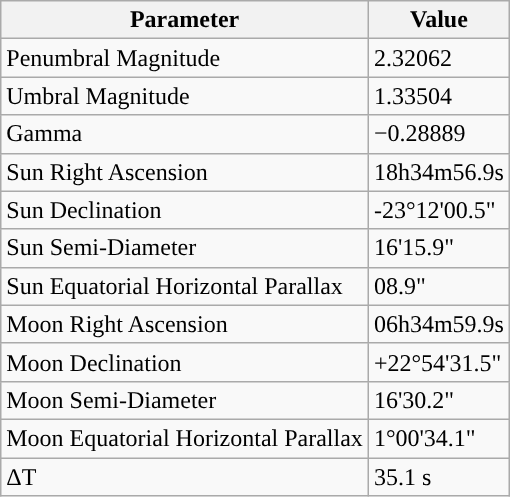<table class="wikitable">
<tr>
<th>Parameter</th>
<th>Value</th>
</tr>
<tr>
<td>Penumbral Magnitude</td>
<td>2.32062</td>
</tr>
<tr>
<td>Umbral Magnitude</td>
<td>1.33504</td>
</tr>
<tr>
<td>Gamma</td>
<td>−0.28889</td>
</tr>
<tr>
<td>Sun Right Ascension</td>
<td>18h34m56.9s</td>
</tr>
<tr>
<td>Sun Declination</td>
<td>-23°12'00.5"</td>
</tr>
<tr>
<td>Sun Semi-Diameter</td>
<td>16'15.9"</td>
</tr>
<tr>
<td>Sun Equatorial Horizontal Parallax</td>
<td>08.9"</td>
</tr>
<tr>
<td>Moon Right Ascension</td>
<td>06h34m59.9s</td>
</tr>
<tr>
<td>Moon Declination</td>
<td>+22°54'31.5"</td>
</tr>
<tr>
<td>Moon Semi-Diameter</td>
<td>16'30.2"</td>
</tr>
<tr>
<td>Moon Equatorial Horizontal Parallax</td>
<td>1°00'34.1"</td>
</tr>
<tr>
<td>ΔT</td>
<td>35.1 s</td>
</tr>
</table>
